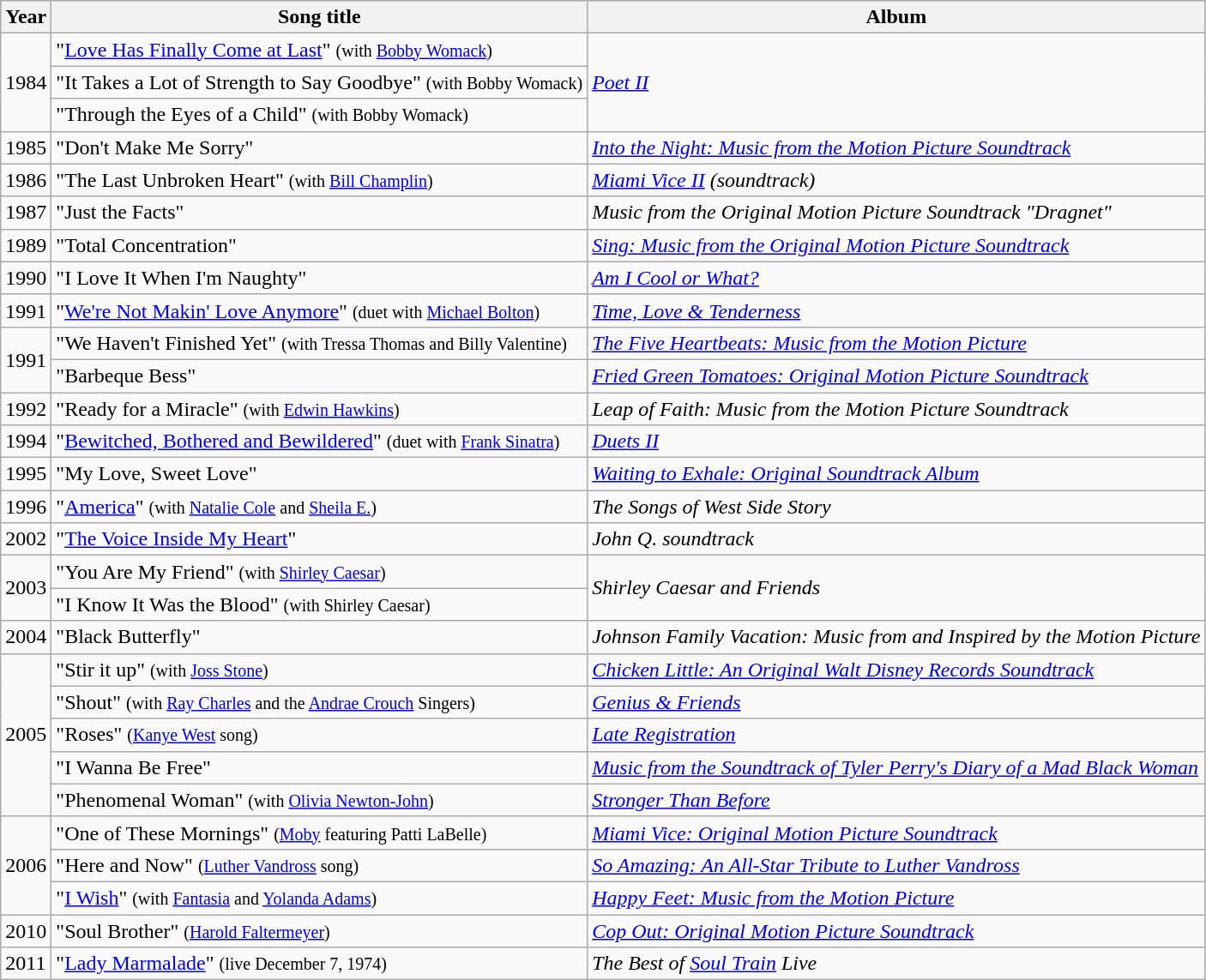<table class="wikitable">
<tr>
<th>Year</th>
<th>Song title</th>
<th>Album</th>
</tr>
<tr>
<td rowspan="3">1984</td>
<td>"<a href='#'>Love Has Finally Come at Last</a>" <small>(with <a href='#'>Bobby Womack</a>)</small></td>
<td rowspan="3"><em><a href='#'>Poet II</a></em></td>
</tr>
<tr>
<td>"It Takes a Lot of Strength to Say Goodbye" <small>(with Bobby Womack)</small></td>
</tr>
<tr>
<td>"Through the Eyes of a Child" <small>(with Bobby Womack)</small></td>
</tr>
<tr>
<td>1985</td>
<td>"Don't Make Me Sorry"</td>
<td><em><a href='#'>Into the Night: Music from the Motion Picture Soundtrack</a></em></td>
</tr>
<tr>
<td>1986</td>
<td>"The Last Unbroken Heart" <small>(with <a href='#'>Bill Champlin</a>)</small></td>
<td><em><a href='#'>Miami Vice II</a> (soundtrack)</em></td>
</tr>
<tr>
<td>1987</td>
<td>"Just the Facts"</td>
<td><em>Music from the Original Motion Picture Soundtrack "Dragnet"</em></td>
</tr>
<tr>
<td>1989</td>
<td>"Total Concentration"</td>
<td><em><a href='#'>Sing: Music from the Original Motion Picture Soundtrack</a></em></td>
</tr>
<tr>
<td>1990</td>
<td>"I Love It When I'm Naughty"</td>
<td><em><a href='#'>Am I Cool or What?</a></em></td>
</tr>
<tr>
<td>1991</td>
<td>"<a href='#'>We're Not Makin' Love Anymore</a>" <small>(duet with <a href='#'>Michael Bolton</a>)</small></td>
<td><em><a href='#'>Time, Love & Tenderness</a></em></td>
</tr>
<tr>
<td rowspan="2">1991</td>
<td>"We Haven't Finished Yet" <small>(with Tressa Thomas and Billy Valentine)</small></td>
<td><em><a href='#'>The Five Heartbeats: Music from the Motion Picture</a></em></td>
</tr>
<tr>
<td>"Barbeque Bess"</td>
<td><em><a href='#'>Fried Green Tomatoes: Original Motion Picture Soundtrack</a></em></td>
</tr>
<tr>
<td>1992</td>
<td>"Ready for a Miracle" <small>(with <a href='#'>Edwin Hawkins</a>)</small></td>
<td><em>Leap of Faith: Music from the Motion Picture Soundtrack</em></td>
</tr>
<tr>
<td>1994</td>
<td>"<a href='#'>Bewitched, Bothered and Bewildered</a>" <small>(duet with <a href='#'>Frank Sinatra</a>)</small></td>
<td><em><a href='#'>Duets II</a></em></td>
</tr>
<tr>
<td>1995</td>
<td>"My Love, Sweet Love"</td>
<td><em><a href='#'>Waiting to Exhale: Original Soundtrack Album</a></em></td>
</tr>
<tr>
<td>1996</td>
<td>"<a href='#'>America</a>" <small>(with <a href='#'>Natalie Cole</a> and <a href='#'>Sheila E.</a>)</small></td>
<td><em>The Songs of West Side Story</em></td>
</tr>
<tr>
<td>2002</td>
<td>"<a href='#'>The Voice Inside My Heart</a>"</td>
<td><em>John Q. soundtrack</em></td>
</tr>
<tr>
<td rowspan="2">2003</td>
<td>"You Are My Friend" <small>(with <a href='#'>Shirley Caesar</a>)</small></td>
<td rowspan="2"><em>Shirley Caesar and Friends</em></td>
</tr>
<tr>
<td>"I Know It Was the Blood" <small>(with Shirley Caesar)</small></td>
</tr>
<tr>
<td>2004</td>
<td>"Black Butterfly"</td>
<td><em>Johnson Family Vacation: Music from and Inspired by the Motion Picture</em></td>
</tr>
<tr>
<td rowspan="5">2005</td>
<td>"Stir it up" <small>(with <a href='#'>Joss Stone</a>) </small></td>
<td><em><a href='#'>Chicken Little: An Original Walt Disney Records Soundtrack</a></em></td>
</tr>
<tr>
<td>"Shout" <small>(with <a href='#'>Ray Charles</a> and the <a href='#'>Andrae Crouch</a> Singers)</small></td>
<td><em><a href='#'>Genius & Friends</a></em></td>
</tr>
<tr>
<td>"Roses" <small>(<a href='#'>Kanye West</a> song)</small></td>
<td><em><a href='#'>Late Registration</a></em></td>
</tr>
<tr>
<td>"I Wanna Be Free"</td>
<td><em><a href='#'>Music from the Soundtrack of Tyler Perry's Diary of a Mad Black Woman</a></em></td>
</tr>
<tr>
<td>"Phenomenal Woman" <small>(with <a href='#'>Olivia Newton-John</a>) </small></td>
<td><em><a href='#'>Stronger Than Before</a></em></td>
</tr>
<tr>
<td rowspan="3">2006</td>
<td>"One of These Mornings" <small>(<a href='#'>Moby</a> featuring Patti LaBelle)</small></td>
<td><em><a href='#'>Miami Vice: Original Motion Picture Soundtrack</a></em></td>
</tr>
<tr>
<td>"Here and Now" <small>(<a href='#'>Luther Vandross</a> song)</small></td>
<td><em><a href='#'>So Amazing: An All-Star Tribute to Luther Vandross</a></em></td>
</tr>
<tr>
<td>"<a href='#'>I Wish</a>" <small>(with <a href='#'>Fantasia</a> and <a href='#'>Yolanda Adams</a>)</small></td>
<td><em><a href='#'>Happy Feet: Music from the Motion Picture</a></em></td>
</tr>
<tr>
<td rowspan="1">2010</td>
<td>"Soul Brother" <small>(<a href='#'>Harold Faltermeyer</a>)</small></td>
<td><em><a href='#'>Cop Out: Original Motion Picture Soundtrack</a></em></td>
</tr>
<tr>
<td>2011</td>
<td>"<a href='#'>Lady Marmalade</a>" <small>(live December 7, 1974)</small></td>
<td><em>The Best of <a href='#'>Soul Train</a> Live</em></td>
</tr>
</table>
